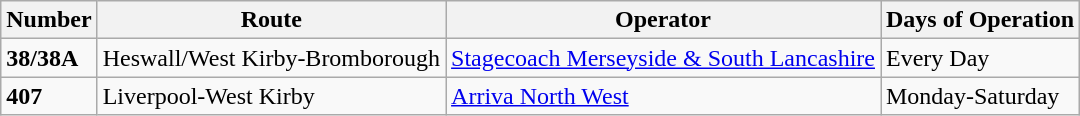<table class="wikitable" border="1">
<tr>
<th>Number</th>
<th>Route</th>
<th>Operator</th>
<th>Days of Operation</th>
</tr>
<tr>
<td><strong>38/38A</strong></td>
<td>Heswall/West Kirby-Bromborough</td>
<td><a href='#'>Stagecoach Merseyside & South Lancashire</a></td>
<td>Every Day</td>
</tr>
<tr>
<td><strong>407</strong></td>
<td>Liverpool-West Kirby</td>
<td><a href='#'>Arriva North West</a></td>
<td>Monday-Saturday</td>
</tr>
</table>
